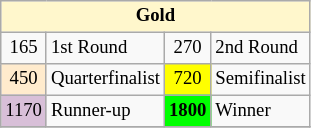<table class="wikitable" style="font-size:78%;">
<tr>
<th colspan=4 style="background:#fff7cc;">Gold</th>
</tr>
<tr>
<td align="center">165</td>
<td>1st Round</td>
<td align="center">270</td>
<td>2nd Round</td>
</tr>
<tr>
<td align="center" style="background:#ffebcd;">450</td>
<td>Quarterfinalist</td>
<td align="center" style="background:#ffff00">720</td>
<td>Semifinalist</td>
</tr>
<tr>
<td align="center" style="background:#D8BFD8;">1170</td>
<td>Runner-up</td>
<td align="center" style="background:#00ff00;font-weight:bold;">1800</td>
<td>Winner</td>
</tr>
<tr>
</tr>
</table>
